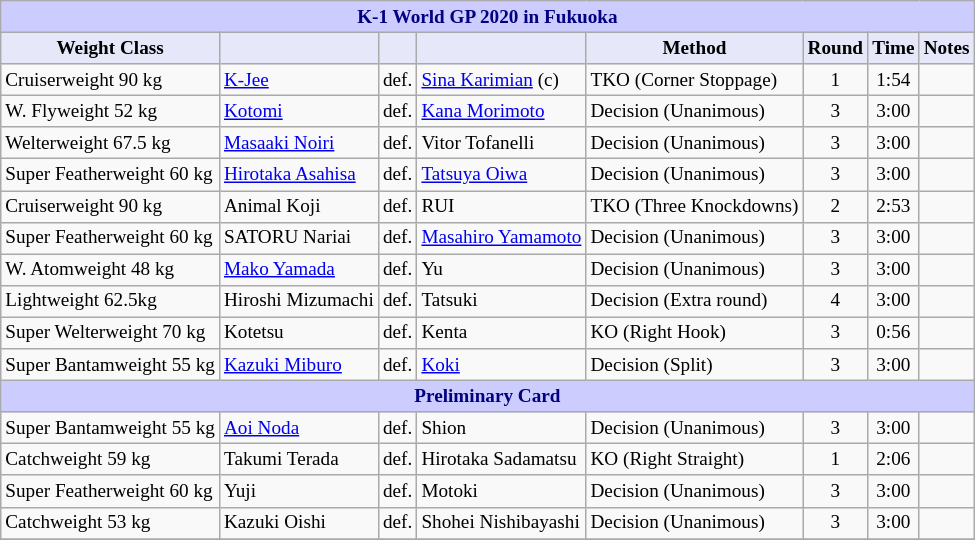<table class="wikitable" style="font-size: 80%;">
<tr>
<th colspan="8" style="background-color: #ccf; color: #000080; text-align: center;"><strong>K-1 World GP 2020 in Fukuoka</strong></th>
</tr>
<tr>
<th colspan="1" style="background-color: #E6E8FA; color: #000000; text-align: center;">Weight Class</th>
<th colspan="1" style="background-color: #E6E8FA; color: #000000; text-align: center;"></th>
<th colspan="1" style="background-color: #E6E8FA; color: #000000; text-align: center;"></th>
<th colspan="1" style="background-color: #E6E8FA; color: #000000; text-align: center;"></th>
<th colspan="1" style="background-color: #E6E8FA; color: #000000; text-align: center;">Method</th>
<th colspan="1" style="background-color: #E6E8FA; color: #000000; text-align: center;">Round</th>
<th colspan="1" style="background-color: #E6E8FA; color: #000000; text-align: center;">Time</th>
<th colspan="1" style="background-color: #E6E8FA; color: #000000; text-align: center;">Notes</th>
</tr>
<tr>
<td>Cruiserweight 90 kg</td>
<td> <a href='#'>K-Jee</a></td>
<td align=center>def.</td>
<td> <a href='#'>Sina Karimian</a> (c)</td>
<td>TKO (Corner Stoppage)</td>
<td align=center>1</td>
<td align=center>1:54</td>
<td></td>
</tr>
<tr>
<td>W. Flyweight 52 kg</td>
<td> <a href='#'>Kotomi</a></td>
<td align=center>def.</td>
<td> <a href='#'>Kana Morimoto</a></td>
<td>Decision (Unanimous)</td>
<td align=center>3</td>
<td align=center>3:00</td>
<td></td>
</tr>
<tr>
<td>Welterweight 67.5 kg</td>
<td> <a href='#'>Masaaki Noiri</a></td>
<td align=center>def.</td>
<td> Vitor Tofanelli</td>
<td>Decision (Unanimous)</td>
<td align=center>3</td>
<td align=center>3:00</td>
<td></td>
</tr>
<tr>
<td>Super Featherweight 60 kg</td>
<td> <a href='#'>Hirotaka Asahisa</a></td>
<td align=center>def.</td>
<td> <a href='#'>Tatsuya Oiwa</a></td>
<td>Decision (Unanimous)</td>
<td align=center>3</td>
<td align=center>3:00</td>
<td></td>
</tr>
<tr>
<td>Cruiserweight 90 kg</td>
<td> Animal Koji</td>
<td align=center>def.</td>
<td> RUI</td>
<td>TKO (Three Knockdowns)</td>
<td align=center>2</td>
<td align=center>2:53</td>
<td></td>
</tr>
<tr>
<td>Super Featherweight 60 kg</td>
<td> SATORU Nariai</td>
<td align=center>def.</td>
<td> <a href='#'>Masahiro Yamamoto</a></td>
<td>Decision (Unanimous)</td>
<td align=center>3</td>
<td align=center>3:00</td>
<td></td>
</tr>
<tr>
<td>W. Atomweight 48 kg</td>
<td> <a href='#'>Mako Yamada</a></td>
<td align=center>def.</td>
<td> Yu</td>
<td>Decision (Unanimous)</td>
<td align=center>3</td>
<td align=center>3:00</td>
<td></td>
</tr>
<tr>
<td>Lightweight 62.5kg</td>
<td> Hiroshi Mizumachi</td>
<td align=center>def.</td>
<td> Tatsuki</td>
<td>Decision (Extra round)</td>
<td align=center>4</td>
<td align=center>3:00</td>
<td></td>
</tr>
<tr>
<td>Super Welterweight 70 kg</td>
<td> Kotetsu</td>
<td align=center>def.</td>
<td> Kenta</td>
<td>KO (Right Hook)</td>
<td align=center>3</td>
<td align=center>0:56</td>
<td></td>
</tr>
<tr>
<td>Super Bantamweight 55 kg</td>
<td> <a href='#'>Kazuki Miburo </a></td>
<td align=center>def.</td>
<td> <a href='#'>Koki</a></td>
<td>Decision (Split)</td>
<td align=center>3</td>
<td align=center>3:00</td>
<td></td>
</tr>
<tr>
<th colspan="8" style="background-color: #ccf; color: #000080; text-align: center;"><strong>Preliminary Card</strong></th>
</tr>
<tr>
<td>Super Bantamweight 55 kg</td>
<td> <a href='#'>Aoi Noda</a></td>
<td align=center>def.</td>
<td> Shion</td>
<td>Decision (Unanimous)</td>
<td align=center>3</td>
<td align=center>3:00</td>
<td></td>
</tr>
<tr>
<td>Catchweight 59 kg</td>
<td> Takumi Terada</td>
<td align=center>def.</td>
<td> Hirotaka Sadamatsu</td>
<td>KO (Right Straight)</td>
<td align=center>1</td>
<td align=center>2:06</td>
<td></td>
</tr>
<tr>
<td>Super Featherweight 60 kg</td>
<td> Yuji</td>
<td align=center>def.</td>
<td> Motoki</td>
<td>Decision (Unanimous)</td>
<td align=center>3</td>
<td align=center>3:00</td>
<td></td>
</tr>
<tr>
<td>Catchweight 53 kg</td>
<td> Kazuki Oishi</td>
<td align=center>def.</td>
<td> Shohei Nishibayashi</td>
<td>Decision (Unanimous)</td>
<td align=center>3</td>
<td align=center>3:00</td>
<td></td>
</tr>
<tr>
</tr>
</table>
